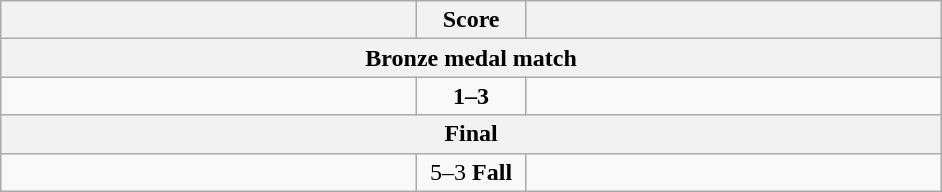<table class="wikitable" style="text-align: left;">
<tr>
<th align="right" width="270"></th>
<th width="65">Score</th>
<th align="left" width="270"></th>
</tr>
<tr>
<th colspan="3">Bronze medal match</th>
</tr>
<tr>
<td></td>
<td align=center><strong>1–3</strong></td>
<td><strong></strong></td>
</tr>
<tr>
<th colspan="3">Final</th>
</tr>
<tr>
<td><strong></strong></td>
<td align=center>5–3 <strong>Fall</strong></td>
<td></td>
</tr>
</table>
